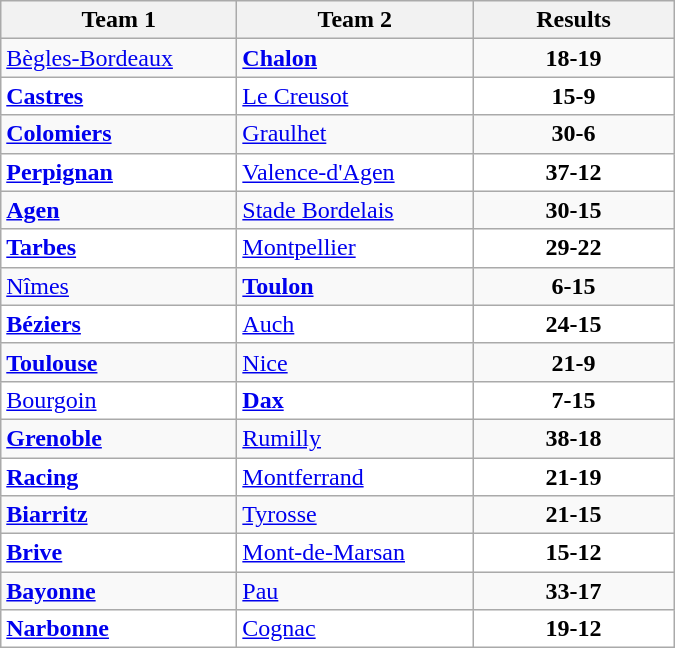<table class="wikitable" width=450>
<tr>
<th>Team 1</th>
<th>Team 2</th>
<th>Results</th>
</tr>
<tr>
<td width=150><a href='#'>Bègles-Bordeaux</a></td>
<td width=150><strong><a href='#'>Chalon</a></strong></td>
<td align="center"><strong>18-19</strong></td>
</tr>
<tr bgcolor="white">
<td><strong><a href='#'>Castres</a></strong></td>
<td><a href='#'>Le Creusot</a></td>
<td align="center"><strong>15-9</strong></td>
</tr>
<tr>
<td><strong><a href='#'>Colomiers</a></strong></td>
<td><a href='#'>Graulhet</a></td>
<td align="center"><strong>30-6</strong></td>
</tr>
<tr bgcolor="white">
<td><strong><a href='#'>Perpignan</a></strong></td>
<td><a href='#'>Valence-d'Agen</a></td>
<td align="center"><strong>37-12</strong></td>
</tr>
<tr>
<td><strong><a href='#'>Agen</a></strong></td>
<td><a href='#'>Stade Bordelais</a></td>
<td align="center"><strong>30-15</strong></td>
</tr>
<tr bgcolor="white">
<td><strong><a href='#'>Tarbes</a></strong></td>
<td><a href='#'>Montpellier</a></td>
<td align="center"><strong>29-22</strong></td>
</tr>
<tr>
<td><a href='#'>Nîmes</a></td>
<td><strong><a href='#'>Toulon</a></strong></td>
<td align="center"><strong>6-15</strong></td>
</tr>
<tr bgcolor="white">
<td><strong><a href='#'>Béziers</a></strong></td>
<td><a href='#'>Auch</a></td>
<td align="center"><strong>24-15</strong></td>
</tr>
<tr>
<td><strong><a href='#'>Toulouse</a></strong></td>
<td><a href='#'>Nice</a></td>
<td align="center"><strong>21-9</strong></td>
</tr>
<tr bgcolor="white">
<td><a href='#'>Bourgoin</a></td>
<td><strong><a href='#'>Dax</a></strong></td>
<td align="center"><strong>7-15</strong></td>
</tr>
<tr>
<td><strong><a href='#'>Grenoble</a></strong></td>
<td><a href='#'>Rumilly</a></td>
<td align="center"><strong>38-18</strong></td>
</tr>
<tr bgcolor="white">
<td><strong><a href='#'>Racing</a></strong></td>
<td><a href='#'>Montferrand</a></td>
<td align="center"><strong>21-19</strong></td>
</tr>
<tr>
<td><strong><a href='#'>Biarritz</a> </strong></td>
<td><a href='#'>Tyrosse</a></td>
<td align="center"><strong>21-15</strong></td>
</tr>
<tr bgcolor="white">
<td><strong><a href='#'>Brive</a></strong></td>
<td><a href='#'>Mont-de-Marsan</a></td>
<td align="center"><strong>15-12</strong></td>
</tr>
<tr>
<td><strong><a href='#'>Bayonne</a></strong></td>
<td><a href='#'>Pau</a></td>
<td align="center"><strong>33-17</strong></td>
</tr>
<tr bgcolor="white">
<td><strong><a href='#'>Narbonne</a></strong></td>
<td><a href='#'>Cognac</a></td>
<td align="center"><strong>19-12</strong></td>
</tr>
</table>
